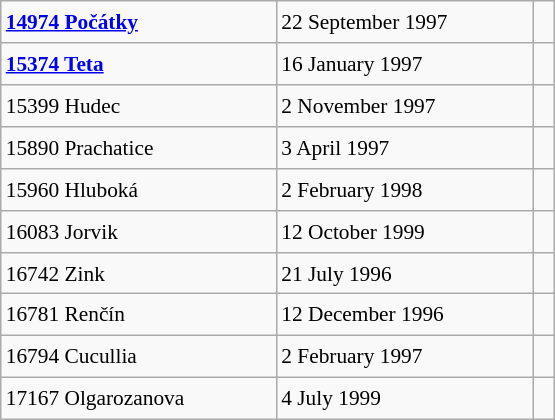<table class="wikitable" style="font-size: 89%; float: left; width: 26em; margin-right: 1em; height: 280px">
<tr>
<td><strong><a href='#'>14974 Počátky</a></strong></td>
<td>22 September 1997</td>
<td></td>
</tr>
<tr>
<td><strong><a href='#'>15374 Teta</a></strong></td>
<td>16 January 1997</td>
<td> </td>
</tr>
<tr>
<td>15399 Hudec</td>
<td>2 November 1997</td>
<td> </td>
</tr>
<tr>
<td>15890 Prachatice</td>
<td>3 April 1997</td>
<td> </td>
</tr>
<tr>
<td>15960 Hluboká</td>
<td>2 February 1998</td>
<td> </td>
</tr>
<tr>
<td>16083 Jorvik</td>
<td>12 October 1999</td>
<td> </td>
</tr>
<tr>
<td>16742 Zink</td>
<td>21 July 1996</td>
<td> </td>
</tr>
<tr>
<td>16781 Renčín</td>
<td>12 December 1996</td>
<td> </td>
</tr>
<tr>
<td>16794 Cucullia</td>
<td>2 February 1997</td>
<td> </td>
</tr>
<tr>
<td>17167 Olgarozanova</td>
<td>4 July 1999</td>
<td> </td>
</tr>
</table>
